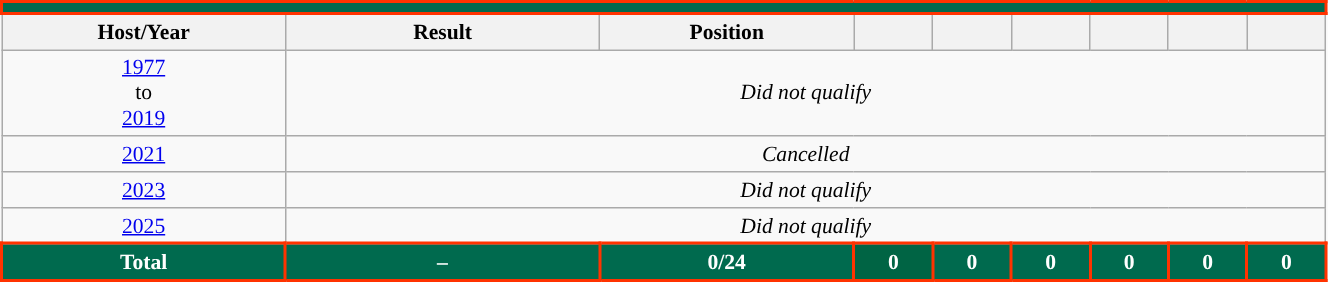<table class="wikitable" style="text-align: center;font-size:90%; width:70%;">
<tr>
<th colspan=10 style="background: #006a4e;border: 2px solid #ff3300;color: #FFFFFF;"><a href='#'></a></th>
</tr>
<tr>
<th width="90">Host/Year</th>
<th width="100">Result</th>
<th width="80">Position</th>
<th width="20"></th>
<th width="20"></th>
<th width="20"></th>
<th width="20"></th>
<th width="20"></th>
<th width="20"></th>
</tr>
<tr>
<td> <a href='#'>1977</a><br>to<br>  <a href='#'>2019</a></td>
<td colspan=8><em>Did not qualify</em></td>
</tr>
<tr>
<td> <a href='#'>2021</a></td>
<td colspan=8><em>Cancelled</em></td>
</tr>
<tr>
<td> <a href='#'>2023</a></td>
<td colspan=8><em>Did not qualify</em></td>
</tr>
<tr>
<td> <a href='#'>2025</a></td>
<td colspan=8><em>Did not qualify</em></td>
</tr>
<tr>
</tr>
<tr>
<td style="background: #006a4e;border: 2px solid #ff3300;color:white; "><strong>Total</strong></td>
<td style="background: #006a4e;border: 2px solid #ff3300;color:white; "><strong>–</strong></td>
<td style="background: #006a4e;border: 2px solid #ff3300;color:white; "><strong>0/24</strong></td>
<td style="background: #006444;border: 2px solid #ff3300;color:white; "><strong>0</strong></td>
<td style="background: #006a4e;border: 2px solid #ff3300;color:white; "><strong>0</strong></td>
<td style="background: #006a4e;border: 2px solid #ff3300;color:white; "><strong>0</strong></td>
<td style="background: #006a4e;border: 2px solid #ff3300;color:white; "><strong>0</strong></td>
<td style="background: #006a4e;border: 2px solid #ff3300;color:white; "><strong>0</strong></td>
<td style="background: #006a4e;border: 2px solid #ff3300;color:white; "><strong>0</strong></td>
</tr>
</table>
